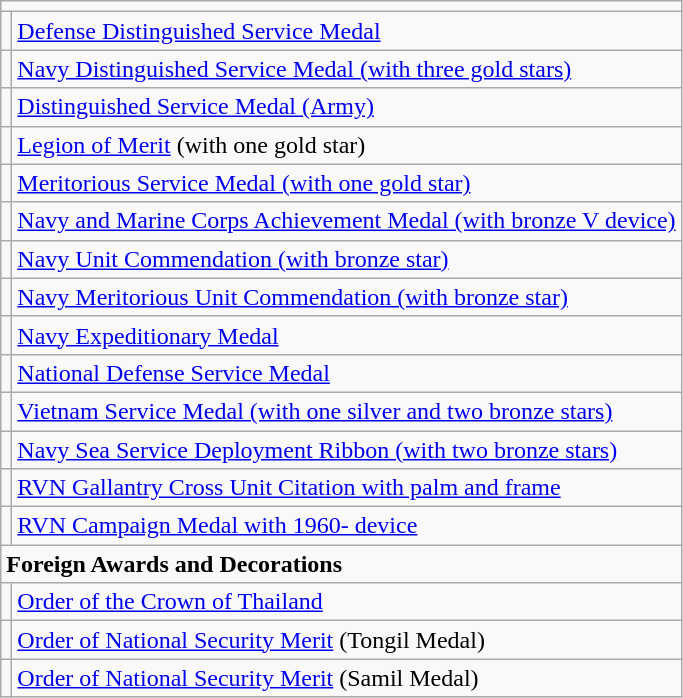<table class="wikitable">
<tr>
<td colspan="2"></td>
</tr>
<tr>
<td></td>
<td><a href='#'>Defense Distinguished Service Medal</a></td>
</tr>
<tr>
<td></td>
<td><a href='#'>Navy Distinguished Service Medal (with three gold stars)</a></td>
</tr>
<tr>
<td></td>
<td><a href='#'>Distinguished Service Medal (Army)</a></td>
</tr>
<tr>
<td></td>
<td><a href='#'>Legion of Merit</a> (with one gold star)</td>
</tr>
<tr>
<td></td>
<td><a href='#'>Meritorious Service Medal (with one gold star)</a></td>
</tr>
<tr>
<td></td>
<td><a href='#'>Navy and Marine Corps Achievement Medal (with bronze V device)</a></td>
</tr>
<tr>
<td></td>
<td><a href='#'>Navy Unit Commendation (with bronze star)</a></td>
</tr>
<tr>
<td></td>
<td><a href='#'>Navy Meritorious Unit Commendation (with bronze star)</a></td>
</tr>
<tr>
<td></td>
<td><a href='#'>Navy Expeditionary Medal</a></td>
</tr>
<tr>
<td></td>
<td><a href='#'>National Defense Service Medal</a></td>
</tr>
<tr>
<td></td>
<td><a href='#'>Vietnam Service Medal (with one silver and two bronze stars)</a></td>
</tr>
<tr>
<td></td>
<td><a href='#'>Navy Sea Service Deployment Ribbon (with two bronze stars)</a></td>
</tr>
<tr>
<td></td>
<td><a href='#'>RVN Gallantry Cross Unit Citation with palm and frame</a></td>
</tr>
<tr>
<td></td>
<td><a href='#'>RVN Campaign Medal with 1960- device</a></td>
</tr>
<tr>
<td colspan="2"><strong>Foreign Awards and Decorations</strong></td>
</tr>
<tr>
<td></td>
<td><a href='#'>Order of the Crown of Thailand</a></td>
</tr>
<tr>
<td></td>
<td><a href='#'>Order of National Security Merit</a> (Tongil Medal)</td>
</tr>
<tr>
<td></td>
<td><a href='#'>Order of National Security Merit</a> (Samil Medal)</td>
</tr>
</table>
